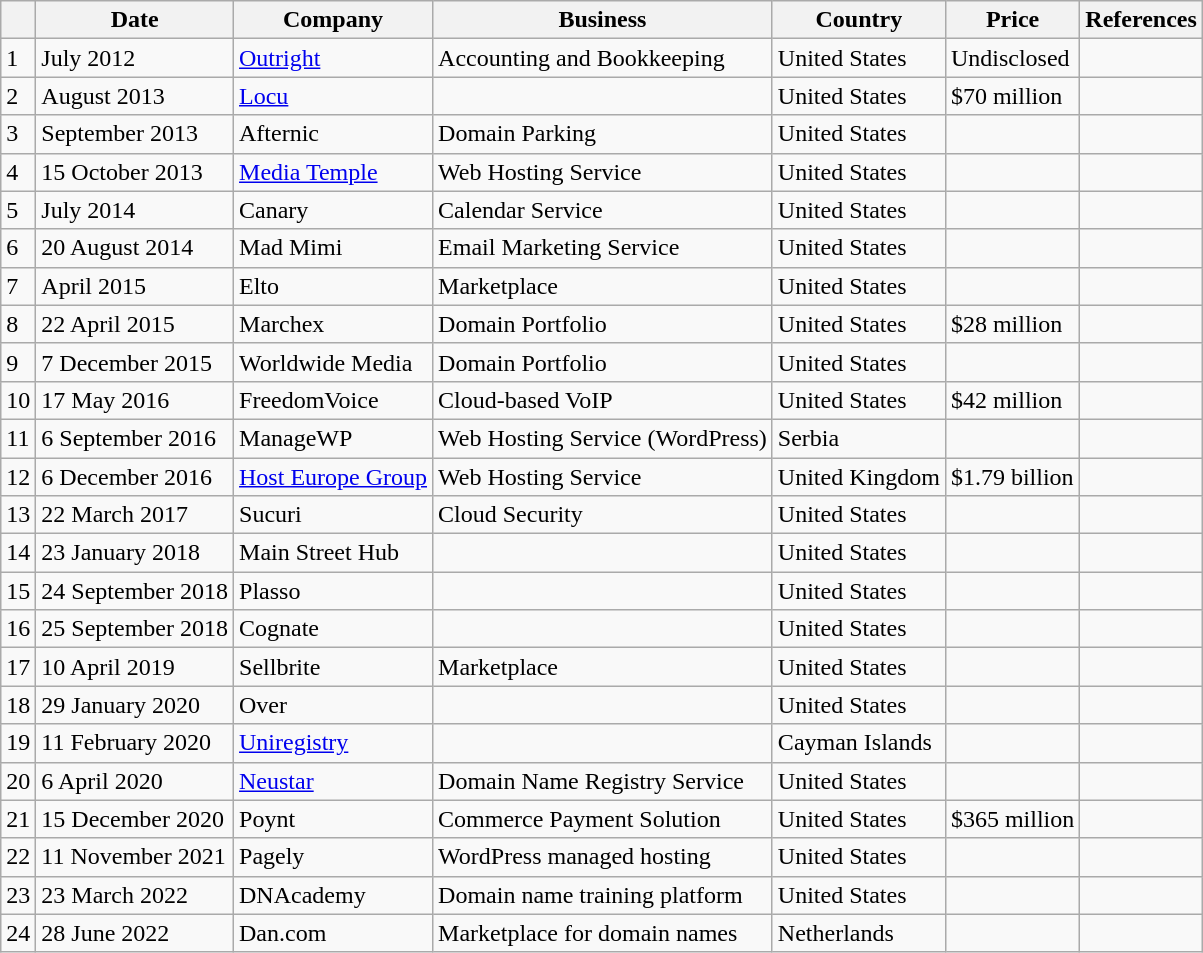<table class="wikitable">
<tr>
<th></th>
<th>Date</th>
<th>Company</th>
<th>Business</th>
<th>Country</th>
<th>Price</th>
<th>References</th>
</tr>
<tr>
<td>1</td>
<td>July 2012</td>
<td><a href='#'>Outright</a></td>
<td>Accounting and Bookkeeping</td>
<td>United States</td>
<td>Undisclosed</td>
<td></td>
</tr>
<tr>
<td>2</td>
<td>August 2013</td>
<td><a href='#'>Locu</a></td>
<td></td>
<td>United States</td>
<td>$70 million</td>
<td></td>
</tr>
<tr>
<td>3</td>
<td>September 2013</td>
<td>Afternic</td>
<td>Domain Parking</td>
<td>United States</td>
<td></td>
<td></td>
</tr>
<tr>
<td>4</td>
<td>15 October 2013</td>
<td><a href='#'>Media Temple</a></td>
<td>Web Hosting Service</td>
<td>United States</td>
<td></td>
<td></td>
</tr>
<tr>
<td>5</td>
<td>July 2014</td>
<td>Canary</td>
<td>Calendar Service</td>
<td>United States</td>
<td></td>
<td></td>
</tr>
<tr>
<td>6</td>
<td>20 August 2014</td>
<td>Mad Mimi</td>
<td>Email Marketing Service</td>
<td>United States</td>
<td></td>
<td></td>
</tr>
<tr>
<td>7</td>
<td>April 2015</td>
<td>Elto</td>
<td>Marketplace</td>
<td>United States</td>
<td></td>
<td></td>
</tr>
<tr>
<td>8</td>
<td>22 April 2015</td>
<td>Marchex</td>
<td>Domain Portfolio</td>
<td>United States</td>
<td>$28 million</td>
<td></td>
</tr>
<tr>
<td>9</td>
<td>7 December 2015</td>
<td>Worldwide Media</td>
<td>Domain Portfolio</td>
<td>United States</td>
<td></td>
<td></td>
</tr>
<tr>
<td>10</td>
<td>17 May 2016</td>
<td>FreedomVoice</td>
<td>Cloud-based VoIP</td>
<td>United States</td>
<td>$42 million</td>
<td></td>
</tr>
<tr>
<td>11</td>
<td>6 September 2016</td>
<td>ManageWP</td>
<td>Web Hosting Service (WordPress)</td>
<td>Serbia</td>
<td></td>
<td></td>
</tr>
<tr>
<td>12</td>
<td>6 December 2016</td>
<td><a href='#'>Host Europe Group</a></td>
<td>Web Hosting Service</td>
<td>United Kingdom</td>
<td>$1.79 billion</td>
<td></td>
</tr>
<tr>
<td>13</td>
<td>22 March 2017</td>
<td>Sucuri</td>
<td>Cloud Security</td>
<td>United States</td>
<td></td>
<td></td>
</tr>
<tr>
<td>14</td>
<td>23 January 2018</td>
<td>Main Street Hub</td>
<td></td>
<td>United States</td>
<td></td>
<td></td>
</tr>
<tr>
<td>15</td>
<td>24 September 2018</td>
<td>Plasso</td>
<td></td>
<td>United States</td>
<td></td>
<td></td>
</tr>
<tr>
<td>16</td>
<td>25 September 2018</td>
<td>Cognate</td>
<td></td>
<td>United States</td>
<td></td>
<td></td>
</tr>
<tr>
<td>17</td>
<td>10 April 2019</td>
<td>Sellbrite</td>
<td>Marketplace</td>
<td>United States</td>
<td></td>
<td></td>
</tr>
<tr>
<td>18</td>
<td>29 January 2020</td>
<td>Over</td>
<td></td>
<td>United States</td>
<td></td>
<td></td>
</tr>
<tr>
<td>19</td>
<td>11 February 2020</td>
<td><a href='#'>Uniregistry</a></td>
<td></td>
<td>Cayman Islands</td>
<td></td>
<td></td>
</tr>
<tr>
<td>20</td>
<td>6 April 2020</td>
<td><a href='#'>Neustar</a></td>
<td>Domain Name Registry Service</td>
<td>United States</td>
<td></td>
<td></td>
</tr>
<tr>
<td>21</td>
<td>15 December 2020</td>
<td>Poynt</td>
<td>Commerce Payment Solution</td>
<td>United States</td>
<td>$365 million</td>
<td></td>
</tr>
<tr>
<td>22</td>
<td>11 November 2021</td>
<td>Pagely</td>
<td>WordPress managed hosting</td>
<td>United States</td>
<td></td>
<td></td>
</tr>
<tr>
<td>23</td>
<td>23 March 2022</td>
<td>DNAcademy</td>
<td>Domain name training platform</td>
<td>United States</td>
<td></td>
<td></td>
</tr>
<tr>
<td>24</td>
<td>28 June 2022</td>
<td>Dan.com</td>
<td>Marketplace for domain names</td>
<td>Netherlands</td>
<td></td>
<td></td>
</tr>
</table>
